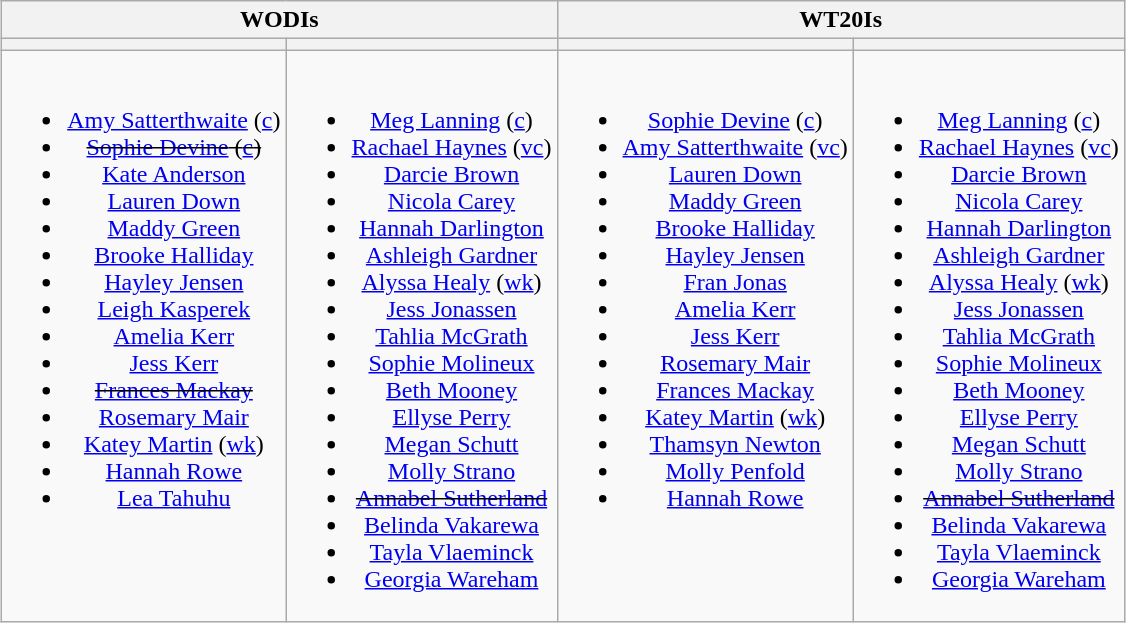<table class="wikitable" style="text-align:center; margin:auto">
<tr>
<th colspan=2>WODIs</th>
<th colspan=2>WT20Is</th>
</tr>
<tr>
<th></th>
<th></th>
<th></th>
<th></th>
</tr>
<tr style="vertical-align:top">
<td><br><ul><li><a href='#'>Amy Satterthwaite</a> (<a href='#'>c</a>)</li><li><s><a href='#'>Sophie Devine</a> (<a href='#'>c</a>)</s></li><li><a href='#'>Kate Anderson</a></li><li><a href='#'>Lauren Down</a></li><li><a href='#'>Maddy Green</a></li><li><a href='#'>Brooke Halliday</a></li><li><a href='#'>Hayley Jensen</a></li><li><a href='#'>Leigh Kasperek</a></li><li><a href='#'>Amelia Kerr</a></li><li><a href='#'>Jess Kerr</a></li><li><s><a href='#'>Frances Mackay</a></s></li><li><a href='#'>Rosemary Mair</a></li><li><a href='#'>Katey Martin</a> (<a href='#'>wk</a>)</li><li><a href='#'>Hannah Rowe</a></li><li><a href='#'>Lea Tahuhu</a></li></ul></td>
<td><br><ul><li><a href='#'>Meg Lanning</a> (<a href='#'>c</a>)</li><li><a href='#'>Rachael Haynes</a> (<a href='#'>vc</a>)</li><li><a href='#'>Darcie Brown</a></li><li><a href='#'>Nicola Carey</a></li><li><a href='#'>Hannah Darlington</a></li><li><a href='#'>Ashleigh Gardner</a></li><li><a href='#'>Alyssa Healy</a> (<a href='#'>wk</a>)</li><li><a href='#'>Jess Jonassen</a></li><li><a href='#'>Tahlia McGrath</a></li><li><a href='#'>Sophie Molineux</a></li><li><a href='#'>Beth Mooney</a></li><li><a href='#'>Ellyse Perry</a></li><li><a href='#'>Megan Schutt</a></li><li><a href='#'>Molly Strano</a></li><li><s><a href='#'>Annabel Sutherland</a></s></li><li><a href='#'>Belinda Vakarewa</a></li><li><a href='#'>Tayla Vlaeminck</a></li><li><a href='#'>Georgia Wareham</a></li></ul></td>
<td><br><ul><li><a href='#'>Sophie Devine</a> (<a href='#'>c</a>)</li><li><a href='#'>Amy Satterthwaite</a> (<a href='#'>vc</a>)</li><li><a href='#'>Lauren Down</a></li><li><a href='#'>Maddy Green</a></li><li><a href='#'>Brooke Halliday</a></li><li><a href='#'>Hayley Jensen</a></li><li><a href='#'>Fran Jonas</a></li><li><a href='#'>Amelia Kerr</a></li><li><a href='#'>Jess Kerr</a></li><li><a href='#'>Rosemary Mair</a></li><li><a href='#'>Frances Mackay</a></li><li><a href='#'>Katey Martin</a> (<a href='#'>wk</a>)</li><li><a href='#'>Thamsyn Newton</a></li><li><a href='#'>Molly Penfold</a></li><li><a href='#'>Hannah Rowe</a></li></ul></td>
<td><br><ul><li><a href='#'>Meg Lanning</a> (<a href='#'>c</a>)</li><li><a href='#'>Rachael Haynes</a> (<a href='#'>vc</a>)</li><li><a href='#'>Darcie Brown</a></li><li><a href='#'>Nicola Carey</a></li><li><a href='#'>Hannah Darlington</a></li><li><a href='#'>Ashleigh Gardner</a></li><li><a href='#'>Alyssa Healy</a> (<a href='#'>wk</a>)</li><li><a href='#'>Jess Jonassen</a></li><li><a href='#'>Tahlia McGrath</a></li><li><a href='#'>Sophie Molineux</a></li><li><a href='#'>Beth Mooney</a></li><li><a href='#'>Ellyse Perry</a></li><li><a href='#'>Megan Schutt</a></li><li><a href='#'>Molly Strano</a></li><li><s><a href='#'>Annabel Sutherland</a></s></li><li><a href='#'>Belinda Vakarewa</a></li><li><a href='#'>Tayla Vlaeminck</a></li><li><a href='#'>Georgia Wareham</a></li></ul></td>
</tr>
</table>
